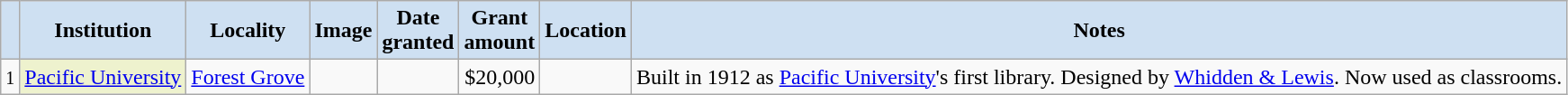<table class="wikitable" align="center">
<tr>
<th style="background-color:#CEE0F2;"></th>
<th style="background-color:#CEE0F2;">Institution</th>
<th style="background-color:#CEE0F2;">Locality</th>
<th style="background-color:#CEE0F2;">Image</th>
<th style="background-color:#CEE0F2;">Date<br>granted</th>
<th style="background-color:#CEE0F2;">Grant<br>amount</th>
<th style="background-color:#CEE0F2;">Location</th>
<th style="background-color:#CEE0F2;">Notes</th>
</tr>
<tr ->
<td align=center><small>1</small></td>
<td style="background-color:#EEF2CE;"><a href='#'>Pacific University</a></td>
<td><a href='#'>Forest Grove</a></td>
<td></td>
<td></td>
<td align=right>$20,000</td>
<td></td>
<td>Built in 1912 as <a href='#'>Pacific University</a>'s first library. Designed by <a href='#'>Whidden & Lewis</a>. Now used as classrooms.</td>
</tr>
</table>
